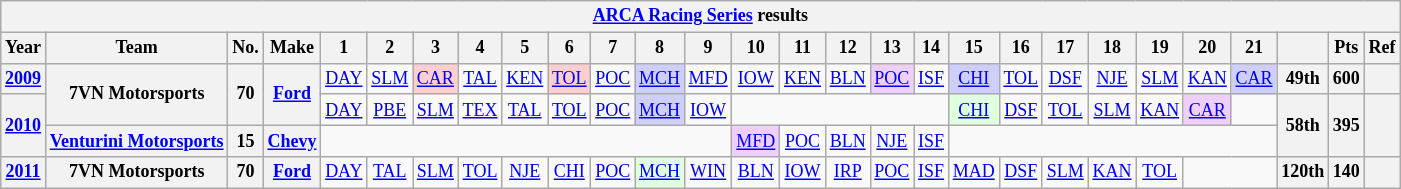<table class="wikitable" style="text-align:center; font-size:75%">
<tr>
<th colspan=48><a href='#'>ARCA Racing Series</a> results</th>
</tr>
<tr>
<th>Year</th>
<th>Team</th>
<th>No.</th>
<th>Make</th>
<th>1</th>
<th>2</th>
<th>3</th>
<th>4</th>
<th>5</th>
<th>6</th>
<th>7</th>
<th>8</th>
<th>9</th>
<th>10</th>
<th>11</th>
<th>12</th>
<th>13</th>
<th>14</th>
<th>15</th>
<th>16</th>
<th>17</th>
<th>18</th>
<th>19</th>
<th>20</th>
<th>21</th>
<th></th>
<th>Pts</th>
<th>Ref</th>
</tr>
<tr>
<th><a href='#'>2009</a></th>
<th rowspan=2>7VN Motorsports</th>
<th rowspan=2>70</th>
<th rowspan=2><a href='#'>Ford</a></th>
<td><a href='#'>DAY</a></td>
<td><a href='#'>SLM</a></td>
<td style="background:#FFCFCF;"><a href='#'>CAR</a><br></td>
<td><a href='#'>TAL</a></td>
<td><a href='#'>KEN</a></td>
<td style="background:#FFCFCF;"><a href='#'>TOL</a><br></td>
<td><a href='#'>POC</a></td>
<td style="background:#CFCFFF;"><a href='#'>MCH</a><br></td>
<td><a href='#'>MFD</a></td>
<td><a href='#'>IOW</a></td>
<td><a href='#'>KEN</a></td>
<td><a href='#'>BLN</a></td>
<td style="background:#EFCFFF;"><a href='#'>POC</a><br></td>
<td><a href='#'>ISF</a></td>
<td style="background:#CFCFFF;"><a href='#'>CHI</a><br></td>
<td><a href='#'>TOL</a></td>
<td><a href='#'>DSF</a></td>
<td><a href='#'>NJE</a></td>
<td><a href='#'>SLM</a></td>
<td><a href='#'>KAN</a></td>
<td style="background:#CFCFFF;"><a href='#'>CAR</a><br></td>
<th>49th</th>
<th>600</th>
<th></th>
</tr>
<tr>
<th rowspan=2><a href='#'>2010</a></th>
<td><a href='#'>DAY</a></td>
<td><a href='#'>PBE</a></td>
<td><a href='#'>SLM</a></td>
<td><a href='#'>TEX</a></td>
<td><a href='#'>TAL</a></td>
<td><a href='#'>TOL</a></td>
<td><a href='#'>POC</a></td>
<td style="background:#CFCFFF;"><a href='#'>MCH</a><br></td>
<td><a href='#'>IOW</a></td>
<td colspan=5></td>
<td style="background:#DFFFDF;"><a href='#'>CHI</a><br></td>
<td><a href='#'>DSF</a></td>
<td><a href='#'>TOL</a></td>
<td><a href='#'>SLM</a></td>
<td><a href='#'>KAN</a></td>
<td style="background:#EFCFFF;"><a href='#'>CAR</a><br></td>
<td></td>
<th rowspan=2>58th</th>
<th rowspan=2>395</th>
<th rowspan=2></th>
</tr>
<tr>
<th><a href='#'>Venturini Motorsports</a></th>
<th>15</th>
<th><a href='#'>Chevy</a></th>
<td colspan=9></td>
<td style="background:#EFCFFF;"><a href='#'>MFD</a><br></td>
<td><a href='#'>POC</a></td>
<td><a href='#'>BLN</a></td>
<td><a href='#'>NJE</a></td>
<td><a href='#'>ISF</a></td>
<td colspan=7></td>
</tr>
<tr>
<th><a href='#'>2011</a></th>
<th>7VN Motorsports</th>
<th>70</th>
<th><a href='#'>Ford</a></th>
<td><a href='#'>DAY</a></td>
<td><a href='#'>TAL</a></td>
<td><a href='#'>SLM</a></td>
<td><a href='#'>TOL</a></td>
<td><a href='#'>NJE</a></td>
<td><a href='#'>CHI</a></td>
<td><a href='#'>POC</a></td>
<td style="background:#DFFFDF;"><a href='#'>MCH</a><br></td>
<td><a href='#'>WIN</a></td>
<td><a href='#'>BLN</a></td>
<td><a href='#'>IOW</a></td>
<td><a href='#'>IRP</a></td>
<td><a href='#'>POC</a></td>
<td><a href='#'>ISF</a></td>
<td><a href='#'>MAD</a></td>
<td><a href='#'>DSF</a></td>
<td><a href='#'>SLM</a></td>
<td><a href='#'>KAN</a></td>
<td><a href='#'>TOL</a></td>
<td colspan=2></td>
<th>120th</th>
<th>140</th>
<th></th>
</tr>
</table>
